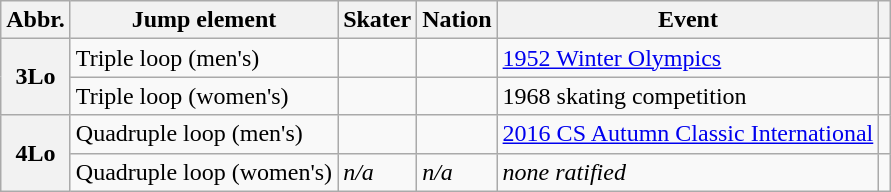<table class="wikitable sortable">
<tr>
<th scope=col>Abbr.</th>
<th scope=col>Jump element</th>
<th scope=col>Skater</th>
<th scope=col>Nation</th>
<th scope=col>Event</th>
<th scope=col class="unsortable"></th>
</tr>
<tr>
<th scope=row rowspan=2>3Lo</th>
<td>Triple loop (men's)</td>
<td></td>
<td></td>
<td><a href='#'>1952 Winter Olympics</a></td>
<td></td>
</tr>
<tr>
<td>Triple loop (women's)</td>
<td></td>
<td></td>
<td>1968 skating competition</td>
<td></td>
</tr>
<tr>
<th scope=row rowspan=2>4Lo</th>
<td>Quadruple loop (men's)</td>
<td></td>
<td></td>
<td><a href='#'>2016 CS Autumn Classic International</a></td>
<td></td>
</tr>
<tr>
<td>Quadruple loop (women's)</td>
<td><em>n/a</em></td>
<td><em>n/a</em></td>
<td><em>none ratified</em></td>
<td></td>
</tr>
</table>
